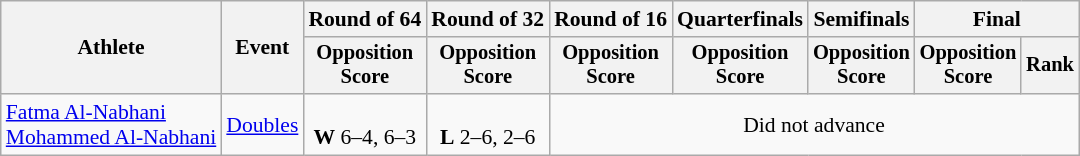<table class=wikitable style="font-size:90%; text-align:center;">
<tr>
<th rowspan="2">Athlete</th>
<th rowspan="2">Event</th>
<th>Round of 64</th>
<th>Round of 32</th>
<th>Round of 16</th>
<th>Quarterfinals</th>
<th>Semifinals</th>
<th colspan=2>Final</th>
</tr>
<tr style="font-size:95%">
<th>Opposition<br>Score</th>
<th>Opposition<br>Score</th>
<th>Opposition<br>Score</th>
<th>Opposition<br>Score</th>
<th>Opposition<br>Score</th>
<th>Opposition<br>Score</th>
<th>Rank</th>
</tr>
<tr>
<td align=left><a href='#'>Fatma Al-Nabhani</a><br><a href='#'>Mohammed Al-Nabhani</a></td>
<td align=left><a href='#'>Doubles</a></td>
<td><br><strong>W</strong> 6–4, 6–3</td>
<td><br><strong>L</strong> 2–6, 2–6</td>
<td colspan=5>Did not advance</td>
</tr>
</table>
